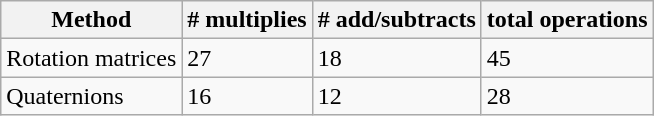<table class="wikitable">
<tr>
<th>Method</th>
<th># multiplies</th>
<th># add/subtracts</th>
<th>total operations</th>
</tr>
<tr>
<td>Rotation matrices</td>
<td>27</td>
<td>18</td>
<td>45</td>
</tr>
<tr>
<td>Quaternions</td>
<td>16</td>
<td>12</td>
<td>28</td>
</tr>
</table>
